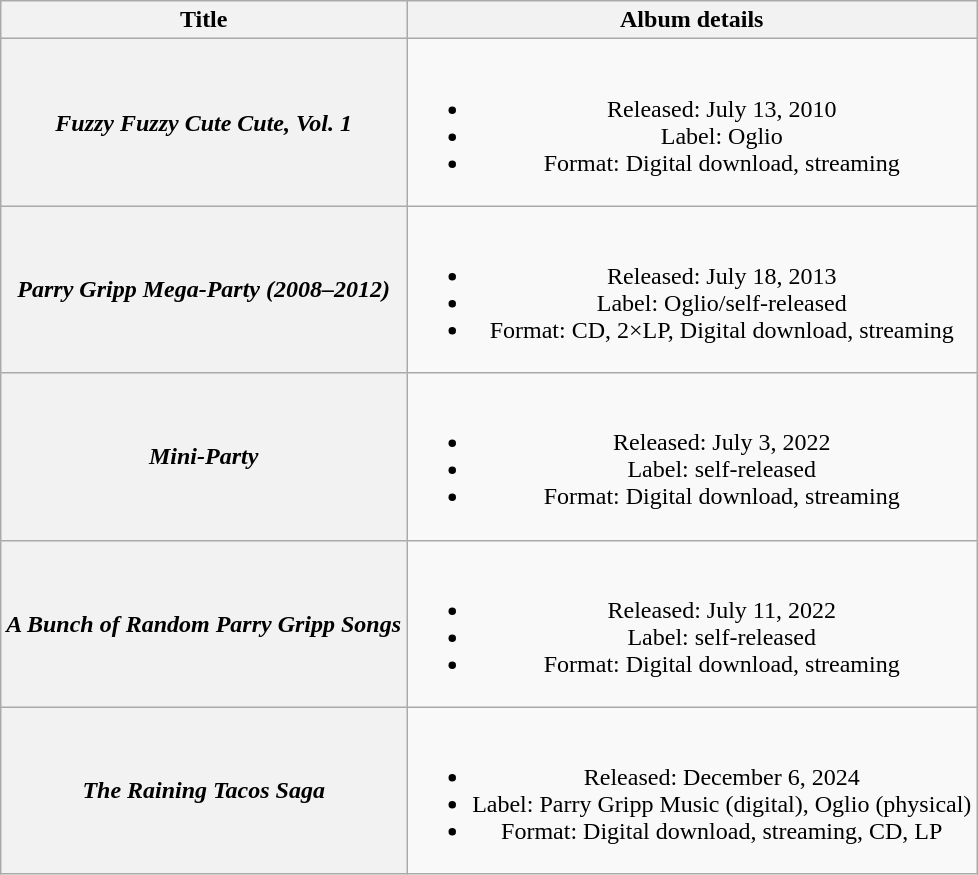<table class="wikitable plainrowheaders" style="text-align:center;">
<tr>
<th scope="col">Title</th>
<th scope="col">Album details</th>
</tr>
<tr>
<th scope="row"><em>Fuzzy Fuzzy Cute Cute, Vol. 1</em></th>
<td><br><ul><li>Released: July 13, 2010</li><li>Label: Oglio</li><li>Format: Digital download, streaming</li></ul></td>
</tr>
<tr>
<th scope="row"><em>Parry Gripp Mega-Party (2008–2012)</em></th>
<td><br><ul><li>Released: July 18, 2013</li><li>Label: Oglio/self-released</li><li>Format: CD, 2×LP, Digital download, streaming</li></ul></td>
</tr>
<tr>
<th scope="row"><em>Mini-Party</em></th>
<td><br><ul><li>Released: July 3, 2022</li><li>Label: self-released</li><li>Format: Digital download, streaming</li></ul></td>
</tr>
<tr>
<th scope="row"><em>A Bunch of Random Parry Gripp Songs</em></th>
<td><br><ul><li>Released: July 11, 2022</li><li>Label: self-released</li><li>Format: Digital download, streaming</li></ul></td>
</tr>
<tr>
<th scope="row"><em>The Raining Tacos Saga</em></th>
<td><br><ul><li>Released: December 6, 2024</li><li>Label: Parry Gripp Music (digital), Oglio (physical)</li><li>Format: Digital download, streaming, CD, LP</li></ul></td>
</tr>
</table>
